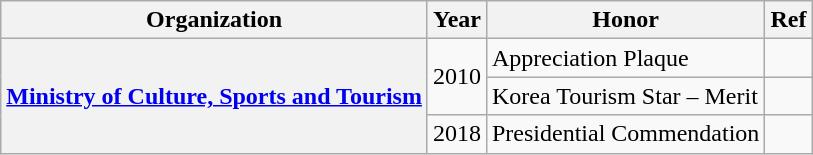<table class="wikitable plainrowheaders">
<tr>
<th scope="col">Organization</th>
<th scope="col">Year</th>
<th scope="col">Honor</th>
<th scope="col" class="unsortable">Ref</th>
</tr>
<tr>
<th scope="row" rowspan="3"><a href='#'>Ministry of Culture, Sports and Tourism</a></th>
<td rowspan=2>2010</td>
<td>Appreciation Plaque</td>
<td></td>
</tr>
<tr>
<td>Korea Tourism Star – Merit</td>
<td></td>
</tr>
<tr>
<td>2018</td>
<td>Presidential Commendation</td>
<td></td>
</tr>
</table>
